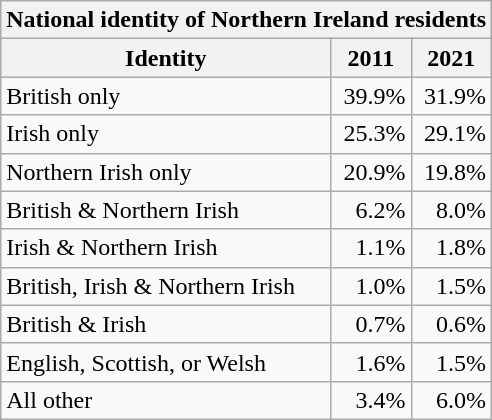<table class="wikitable sortable" style="text-align:right">
<tr>
<th colspan=4>National identity of Northern Ireland residents</th>
</tr>
<tr>
<th rowspan="2">Identity</th>
<th rowspan="2">2011</th>
<th rowspan="2">2021</th>
</tr>
<tr style="font-size:85%">
</tr>
<tr>
<td style="text-align:left">British only</td>
<td>39.9%</td>
<td>31.9%</td>
</tr>
<tr>
<td style="text-align:left">Irish only</td>
<td>25.3%</td>
<td>29.1%</td>
</tr>
<tr>
<td style="text-align:left">Northern Irish only</td>
<td>20.9%</td>
<td>19.8%</td>
</tr>
<tr>
<td style="text-align:left">British & Northern Irish</td>
<td>6.2%</td>
<td>8.0%</td>
</tr>
<tr>
<td style="text-align:left">Irish & Northern Irish</td>
<td>1.1%</td>
<td>1.8%</td>
</tr>
<tr>
<td style="text-align:left">British, Irish & Northern Irish</td>
<td>1.0%</td>
<td>1.5%</td>
</tr>
<tr>
<td style="text-align:left">British & Irish</td>
<td>0.7%</td>
<td>0.6%</td>
</tr>
<tr>
<td style="text-align:left">English, Scottish, or Welsh</td>
<td>1.6%</td>
<td>1.5%</td>
</tr>
<tr>
<td style="text-align:left">All other</td>
<td>3.4%</td>
<td>6.0%</td>
</tr>
</table>
